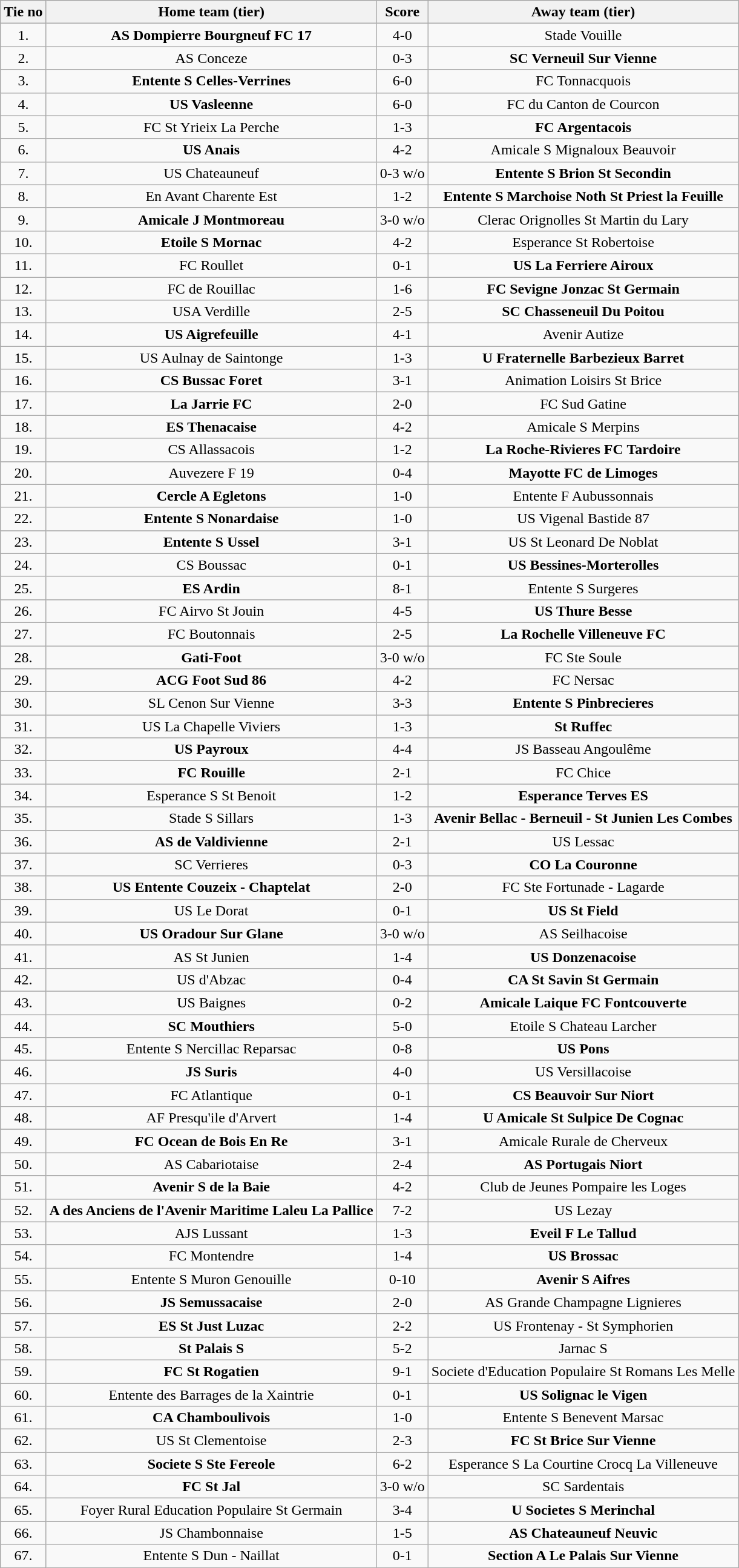<table class="wikitable" style="text-align: center">
<tr>
<th>Tie no</th>
<th>Home team (tier)</th>
<th>Score</th>
<th>Away team (tier)</th>
</tr>
<tr>
<td>1.</td>
<td><strong>AS Dompierre Bourgneuf FC 17</strong></td>
<td>4-0</td>
<td>Stade Vouille</td>
</tr>
<tr>
<td>2.</td>
<td>AS Conceze</td>
<td>0-3</td>
<td><strong>SC Verneuil Sur Vienne</strong></td>
</tr>
<tr>
<td>3.</td>
<td><strong>Entente S Celles-Verrines</strong></td>
<td>6-0</td>
<td>FC Tonnacquois</td>
</tr>
<tr>
<td>4.</td>
<td><strong>US Vasleenne</strong></td>
<td>6-0</td>
<td>FC du Canton de Courcon</td>
</tr>
<tr>
<td>5.</td>
<td>FC St Yrieix La Perche</td>
<td>1-3</td>
<td><strong>FC Argentacois</strong></td>
</tr>
<tr>
<td>6.</td>
<td><strong>US Anais</strong></td>
<td>4-2</td>
<td>Amicale S Mignaloux Beauvoir</td>
</tr>
<tr>
<td>7.</td>
<td>US Chateauneuf</td>
<td>0-3 w/o</td>
<td><strong>Entente S Brion St Secondin</strong></td>
</tr>
<tr>
<td>8.</td>
<td>En Avant Charente Est</td>
<td>1-2</td>
<td><strong>Entente S Marchoise Noth St Priest la Feuille</strong></td>
</tr>
<tr>
<td>9.</td>
<td><strong>Amicale J Montmoreau</strong></td>
<td>3-0 w/o</td>
<td>Clerac Orignolles St Martin du Lary</td>
</tr>
<tr>
<td>10.</td>
<td><strong>Etoile S Mornac</strong></td>
<td>4-2</td>
<td>Esperance St Robertoise</td>
</tr>
<tr>
<td>11.</td>
<td>FC Roullet</td>
<td>0-1</td>
<td><strong>US La Ferriere Airoux</strong></td>
</tr>
<tr>
<td>12.</td>
<td>FC de Rouillac</td>
<td>1-6</td>
<td><strong>FC Sevigne Jonzac St Germain</strong></td>
</tr>
<tr>
<td>13.</td>
<td>USA Verdille</td>
<td>2-5</td>
<td><strong>SC Chasseneuil Du Poitou</strong></td>
</tr>
<tr>
<td>14.</td>
<td><strong>US Aigrefeuille</strong></td>
<td>4-1</td>
<td>Avenir Autize</td>
</tr>
<tr>
<td>15.</td>
<td>US Aulnay de Saintonge</td>
<td>1-3</td>
<td><strong>U Fraternelle Barbezieux Barret</strong></td>
</tr>
<tr>
<td>16.</td>
<td><strong>CS Bussac Foret</strong></td>
<td>3-1</td>
<td>Animation Loisirs St Brice</td>
</tr>
<tr>
<td>17.</td>
<td><strong>La Jarrie FC</strong></td>
<td>2-0 </td>
<td>FC Sud Gatine</td>
</tr>
<tr>
<td>18.</td>
<td><strong>ES Thenacaise</strong></td>
<td>4-2</td>
<td>Amicale S Merpins</td>
</tr>
<tr>
<td>19.</td>
<td>CS Allassacois</td>
<td>1-2</td>
<td><strong>La Roche-Rivieres FC Tardoire</strong></td>
</tr>
<tr>
<td>20.</td>
<td>Auvezere F 19</td>
<td>0-4</td>
<td><strong>Mayotte FC de Limoges</strong></td>
</tr>
<tr>
<td>21.</td>
<td><strong>Cercle A Egletons</strong></td>
<td>1-0</td>
<td>Entente F Aubussonnais</td>
</tr>
<tr>
<td>22.</td>
<td><strong>Entente S Nonardaise</strong></td>
<td>1-0</td>
<td>US Vigenal Bastide 87</td>
</tr>
<tr>
<td>23.</td>
<td><strong>Entente S Ussel</strong></td>
<td>3-1 </td>
<td>US St Leonard De Noblat</td>
</tr>
<tr>
<td>24.</td>
<td>CS Boussac</td>
<td>0-1</td>
<td><strong>US Bessines-Morterolles</strong></td>
</tr>
<tr>
<td>25.</td>
<td><strong>ES Ardin</strong></td>
<td>8-1</td>
<td>Entente S Surgeres</td>
</tr>
<tr>
<td>26.</td>
<td>FC Airvo St Jouin</td>
<td>4-5</td>
<td><strong>US Thure Besse</strong></td>
</tr>
<tr>
<td>27.</td>
<td>FC Boutonnais</td>
<td>2-5</td>
<td><strong>La Rochelle Villeneuve FC</strong></td>
</tr>
<tr>
<td>28.</td>
<td><strong>Gati-Foot</strong></td>
<td>3-0 w/o</td>
<td>FC Ste Soule</td>
</tr>
<tr>
<td>29.</td>
<td><strong>ACG Foot Sud 86</strong></td>
<td>4-2</td>
<td>FC Nersac</td>
</tr>
<tr>
<td>30.</td>
<td>SL Cenon Sur Vienne</td>
<td>3-3 </td>
<td><strong>Entente S Pinbrecieres</strong></td>
</tr>
<tr>
<td>31.</td>
<td>US La Chapelle Viviers</td>
<td>1-3</td>
<td><strong>St Ruffec</strong></td>
</tr>
<tr>
<td>32.</td>
<td><strong>US Payroux</strong></td>
<td>4-4 </td>
<td>JS Basseau Angoulême</td>
</tr>
<tr>
<td>33.</td>
<td><strong>FC Rouille</strong></td>
<td>2-1</td>
<td>FC Chice</td>
</tr>
<tr>
<td>34.</td>
<td>Esperance S St Benoit</td>
<td>1-2</td>
<td><strong>Esperance Terves ES</strong></td>
</tr>
<tr>
<td>35.</td>
<td>Stade S Sillars</td>
<td>1-3</td>
<td><strong>Avenir Bellac - Berneuil - St Junien Les Combes</strong></td>
</tr>
<tr>
<td>36.</td>
<td><strong>AS de Valdivienne</strong></td>
<td>2-1</td>
<td>US Lessac</td>
</tr>
<tr>
<td>37.</td>
<td>SC Verrieres</td>
<td>0-3</td>
<td><strong>CO La Couronne</strong></td>
</tr>
<tr>
<td>38.</td>
<td><strong>US Entente Couzeix - Chaptelat</strong></td>
<td>2-0</td>
<td>FC Ste Fortunade - Lagarde</td>
</tr>
<tr>
<td>39.</td>
<td>US Le Dorat</td>
<td>0-1</td>
<td><strong>US St Field</strong></td>
</tr>
<tr>
<td>40.</td>
<td><strong>US Oradour Sur Glane</strong></td>
<td>3-0 w/o</td>
<td>AS Seilhacoise</td>
</tr>
<tr>
<td>41.</td>
<td>AS St Junien</td>
<td>1-4</td>
<td><strong>US Donzenacoise</strong></td>
</tr>
<tr>
<td>42.</td>
<td>US d'Abzac</td>
<td>0-4</td>
<td><strong>CA St Savin St Germain</strong></td>
</tr>
<tr>
<td>43.</td>
<td>US Baignes</td>
<td>0-2</td>
<td><strong>Amicale Laique FC Fontcouverte</strong></td>
</tr>
<tr>
<td>44.</td>
<td><strong>SC Mouthiers</strong></td>
<td>5-0</td>
<td>Etoile S Chateau Larcher</td>
</tr>
<tr>
<td>45.</td>
<td>Entente S Nercillac Reparsac</td>
<td>0-8</td>
<td><strong>US Pons</strong></td>
</tr>
<tr>
<td>46.</td>
<td><strong>JS Suris</strong></td>
<td>4-0</td>
<td>US Versillacoise</td>
</tr>
<tr>
<td>47.</td>
<td>FC Atlantique</td>
<td>0-1</td>
<td><strong>CS Beauvoir Sur Niort</strong></td>
</tr>
<tr>
<td>48.</td>
<td>AF Presqu'ile d'Arvert</td>
<td>1-4 </td>
<td><strong>U Amicale St Sulpice De Cognac</strong></td>
</tr>
<tr>
<td>49.</td>
<td><strong>FC Ocean de Bois En Re</strong></td>
<td>3-1 </td>
<td>Amicale Rurale de Cherveux</td>
</tr>
<tr>
<td>50.</td>
<td>AS Cabariotaise</td>
<td>2-4</td>
<td><strong>AS Portugais Niort</strong></td>
</tr>
<tr>
<td>51.</td>
<td><strong>Avenir S de la Baie</strong></td>
<td>4-2</td>
<td>Club de Jeunes Pompaire les Loges</td>
</tr>
<tr>
<td>52.</td>
<td><strong>A des Anciens de l'Avenir Maritime Laleu La Pallice</strong></td>
<td>7-2</td>
<td>US Lezay</td>
</tr>
<tr>
<td>53.</td>
<td>AJS Lussant</td>
<td>1-3</td>
<td><strong>Eveil F Le Tallud</strong></td>
</tr>
<tr>
<td>54.</td>
<td>FC Montendre</td>
<td>1-4</td>
<td><strong>US Brossac</strong></td>
</tr>
<tr>
<td>55.</td>
<td>Entente S Muron Genouille</td>
<td>0-10</td>
<td><strong>Avenir S Aifres</strong></td>
</tr>
<tr>
<td>56.</td>
<td><strong>JS Semussacaise</strong></td>
<td>2-0</td>
<td>AS Grande Champagne Lignieres</td>
</tr>
<tr>
<td>57.</td>
<td><strong>ES St Just Luzac</strong></td>
<td>2-2 </td>
<td>US Frontenay - St Symphorien</td>
</tr>
<tr>
<td>58.</td>
<td><strong>St Palais S</strong></td>
<td>5-2 </td>
<td>Jarnac S</td>
</tr>
<tr>
<td>59.</td>
<td><strong>FC St Rogatien</strong></td>
<td>9-1</td>
<td>Societe d'Education Populaire St Romans Les Melle</td>
</tr>
<tr>
<td>60.</td>
<td>Entente des Barrages de la Xaintrie</td>
<td>0-1 </td>
<td><strong>US Solignac le Vigen</strong></td>
</tr>
<tr>
<td>61.</td>
<td><strong>CA Chamboulivois</strong></td>
<td>1-0</td>
<td>Entente S Benevent Marsac</td>
</tr>
<tr>
<td>62.</td>
<td>US St Clementoise</td>
<td>2-3</td>
<td><strong>FC St Brice Sur Vienne</strong></td>
</tr>
<tr>
<td>63.</td>
<td><strong>Societe S Ste Fereole</strong></td>
<td>6-2</td>
<td>Esperance S La Courtine Crocq La Villeneuve</td>
</tr>
<tr>
<td>64.</td>
<td><strong>FC St Jal</strong></td>
<td>3-0 w/o</td>
<td>SC Sardentais</td>
</tr>
<tr>
<td>65.</td>
<td>Foyer Rural Education Populaire St Germain</td>
<td>3-4 </td>
<td><strong>U Societes S Merinchal</strong></td>
</tr>
<tr>
<td>66.</td>
<td>JS Chambonnaise</td>
<td>1-5</td>
<td><strong>AS Chateauneuf Neuvic</strong></td>
</tr>
<tr>
<td>67.</td>
<td>Entente S Dun - Naillat</td>
<td>0-1</td>
<td><strong>Section A Le Palais Sur Vienne</strong></td>
</tr>
</table>
